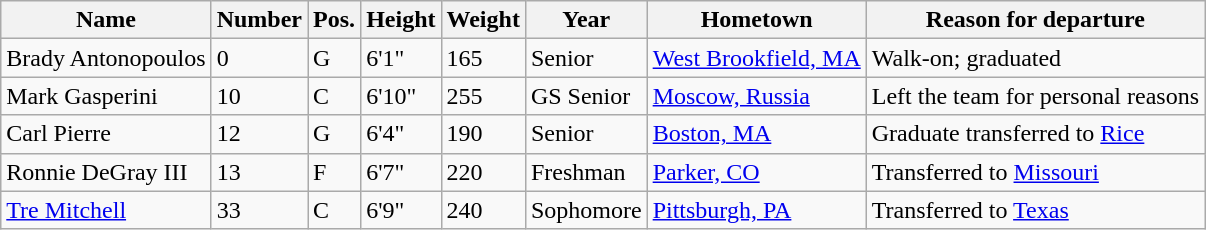<table class="wikitable sortable" border="1">
<tr>
<th>Name</th>
<th>Number</th>
<th>Pos.</th>
<th>Height</th>
<th>Weight</th>
<th>Year</th>
<th>Hometown</th>
<th class="unsortable">Reason for departure</th>
</tr>
<tr>
<td>Brady Antonopoulos</td>
<td>0</td>
<td>G</td>
<td>6'1"</td>
<td>165</td>
<td>Senior</td>
<td><a href='#'>West Brookfield, MA</a></td>
<td>Walk-on; graduated</td>
</tr>
<tr>
<td>Mark Gasperini</td>
<td>10</td>
<td>C</td>
<td>6'10"</td>
<td>255</td>
<td>GS Senior</td>
<td><a href='#'>Moscow, Russia</a></td>
<td>Left the team for personal reasons</td>
</tr>
<tr>
<td>Carl Pierre</td>
<td>12</td>
<td>G</td>
<td>6'4"</td>
<td>190</td>
<td>Senior</td>
<td><a href='#'>Boston, MA</a></td>
<td>Graduate transferred to <a href='#'>Rice</a></td>
</tr>
<tr>
<td>Ronnie DeGray III</td>
<td>13</td>
<td>F</td>
<td>6'7"</td>
<td>220</td>
<td>Freshman</td>
<td><a href='#'>Parker, CO</a></td>
<td>Transferred to <a href='#'>Missouri</a></td>
</tr>
<tr>
<td><a href='#'>Tre Mitchell</a></td>
<td>33</td>
<td>C</td>
<td>6'9"</td>
<td>240</td>
<td>Sophomore</td>
<td><a href='#'>Pittsburgh, PA</a></td>
<td>Transferred to <a href='#'>Texas</a></td>
</tr>
</table>
